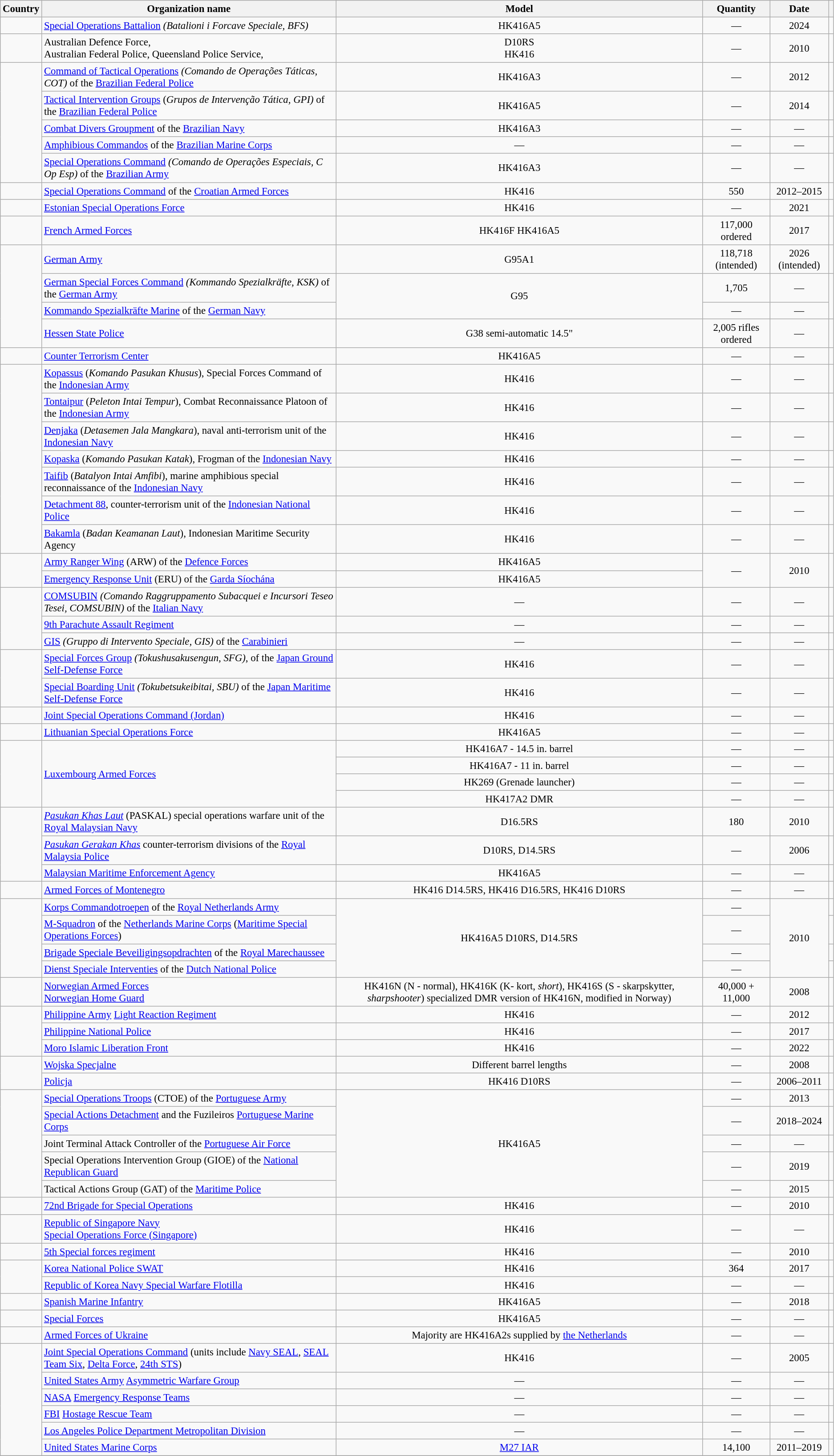<table class="wikitable sortable" style="font-size: 95%;">
<tr style="text-align:center;">
<th>Country</th>
<th>Organization name</th>
<th>Model</th>
<th data-sort-type="number">Quantity</th>
<th>Date</th>
<th></th>
</tr>
<tr>
<td></td>
<td><a href='#'>Special Operations Battalion</a> <em>(Batalioni i Forcave Speciale, BFS)</em></td>
<td style="text-align:center;">HK416A5</td>
<td style="text-align:center;">—</td>
<td style="text-align:center;">2024</td>
<td style="text-align:center;"></td>
</tr>
<tr>
<td></td>
<td>Australian Defence Force,<br>Australian Federal Police, 
Queensland Police Service,</td>
<td style="text-align:center;">D10RS<br>HK416</td>
<td style="text-align:center;">—</td>
<td style="text-align:center;">2010</td>
<td style="text-align:center;"></td>
</tr>
<tr>
<td rowspan="5"></td>
<td><a href='#'>Command of Tactical Operations</a> <em>(Comando de Operações Táticas, COT)</em> of the <a href='#'>Brazilian Federal Police</a></td>
<td align="center">HK416A3</td>
<td style="text-align:center;">—</td>
<td align="center">2012</td>
<td align="center"></td>
</tr>
<tr>
<td><a href='#'>Tactical Intervention Groups</a> (<em>Grupos de Intervenção Tática, GPI)</em> of the <a href='#'>Brazilian Federal Police</a></td>
<td align="center">HK416A5</td>
<td style="text-align:center;">—</td>
<td align="center">2014</td>
<td align="center"></td>
</tr>
<tr>
<td><a href='#'>Combat Divers Groupment</a> of the <a href='#'>Brazilian Navy</a></td>
<td align="center">HK416A3</td>
<td style="text-align:center;">—</td>
<td style="text-align:center;">—</td>
<td align="center"></td>
</tr>
<tr>
<td><a href='#'>Amphibious Commandos</a> of the <a href='#'>Brazilian Marine Corps</a></td>
<td style="text-align:center;">—</td>
<td style="text-align:center;">—</td>
<td style="text-align:center;">—</td>
<td style="text-align:center;"></td>
</tr>
<tr>
<td><a href='#'>Special Operations Command</a> <em>(Comando de Operações Especiais, C Op Esp)</em> of the <a href='#'>Brazilian Army</a></td>
<td align="center">HK416A3</td>
<td style="text-align:center;">—</td>
<td style="text-align:center;">—</td>
<td align="center"></td>
</tr>
<tr>
<td></td>
<td><a href='#'>Special Operations Command</a> of the <a href='#'>Croatian Armed Forces</a></td>
<td style="text-align:center;">HK416</td>
<td style="text-align:center;">550</td>
<td style="text-align:center;">2012–2015</td>
<td style="text-align:center;"></td>
</tr>
<tr>
<td></td>
<td><a href='#'>Estonian Special Operations Force</a></td>
<td style="text-align:center;">HK416</td>
<td style="text-align:center;">—</td>
<td style="text-align:center;">2021</td>
<td style="text-align:center;"></td>
</tr>
<tr>
<td></td>
<td><a href='#'>French Armed Forces</a></td>
<td style="text-align:center;">HK416F  HK416A5</td>
<td style="text-align:center;">117,000 ordered</td>
<td style="text-align:center;">2017</td>
<td style="text-align:center;"></td>
</tr>
<tr>
<td rowspan="4"></td>
<td><a href='#'>German Army</a></td>
<td style="text-align:center;">G95A1</td>
<td style="text-align:center;">118,718 (intended)</td>
<td style="text-align:center;">2026 (intended)</td>
<td style="text-align:center;"></td>
</tr>
<tr>
<td><a href='#'>German Special Forces Command</a> <em>(Kommando Spezialkräfte, KSK)</em> of the <a href='#'>German Army</a></td>
<td rowspan="2" style="text-align:center;">G95</td>
<td style="text-align:center;">1,705</td>
<td style="text-align:center;">—</td>
<td rowspan="2" style="text-align:center;"></td>
</tr>
<tr>
<td><a href='#'>Kommando Spezialkräfte Marine</a> of the <a href='#'>German Navy</a></td>
<td style="text-align:center;">—</td>
<td style="text-align:center;">—</td>
</tr>
<tr>
<td><a href='#'>Hessen State Police</a></td>
<td style="text-align:center;">G38 semi-automatic 14.5"</td>
<td style="text-align:center;">2,005 rifles ordered</td>
<td style="text-align:center;">—</td>
<td style="text-align:center;"></td>
</tr>
<tr>
<td></td>
<td><a href='#'>Counter Terrorism Center</a></td>
<td style="text-align:center;">HK416A5</td>
<td style="text-align:center;">—</td>
<td style="text-align:center;">—</td>
<td style="text-align:center;"></td>
</tr>
<tr>
<td rowspan="7"></td>
<td><a href='#'>Kopassus</a> (<em>Komando Pasukan Khusus</em>),  Special Forces Command of the <a href='#'>Indonesian Army</a></td>
<td style="text-align: center;">HK416</td>
<td style="text-align: center;">—</td>
<td style="text-align: center;">—</td>
<td style="text-align: center;"></td>
</tr>
<tr>
<td><a href='#'>Tontaipur</a> (<em>Peleton Intai Tempur</em>)<em>,</em> Combat Reconnaissance Platoon of the <a href='#'>Indonesian Army</a></td>
<td style="text-align:center;">HK416</td>
<td style="text-align: center;">—</td>
<td style="text-align: center;">—</td>
<td style="text-align: center;"></td>
</tr>
<tr>
<td><a href='#'>Denjaka</a> (<em>Detasemen Jala Mangkara</em>), naval anti-terrorism unit of the <a href='#'>Indonesian Navy</a></td>
<td style="text-align:center;">HK416</td>
<td style="text-align:center;">—</td>
<td style="text-align:center;">—</td>
<td style="text-align:center;"></td>
</tr>
<tr>
<td><a href='#'>Kopaska</a> (<em>Komando Pasukan Katak</em>), Frogman of the <a href='#'>Indonesian Navy</a></td>
<td style="text-align:center;">HK416</td>
<td style="text-align:center;">—</td>
<td style="text-align:center;">—</td>
<td style="text-align:center;"></td>
</tr>
<tr>
<td><a href='#'>Taifib</a> (<em>Batalyon Intai Amfibi</em>), marine amphibious special reconnaissance of the <a href='#'>Indonesian Navy</a></td>
<td style="text-align:center;">HK416</td>
<td style="text-align: center;">—</td>
<td style="text-align: center;">—</td>
<td style="text-align: center;"></td>
</tr>
<tr>
<td><a href='#'>Detachment 88</a>, counter-terrorism unit of the <a href='#'>Indonesian National Police</a></td>
<td style="text-align:center;">HK416</td>
<td style="text-align:center;">—</td>
<td style="text-align:center;">—</td>
<td style="text-align:center;"></td>
</tr>
<tr>
<td><a href='#'>Bakamla</a> (<em>Badan Keamanan Laut</em>), Indonesian Maritime Security Agency</td>
<td style="text-align: center;">HK416</td>
<td style="text-align: center;">—</td>
<td style="text-align: center;">—</td>
<td style="text-align: center;"></td>
</tr>
<tr>
<td rowspan="2"></td>
<td><a href='#'>Army Ranger Wing</a> (ARW) of the <a href='#'>Defence Forces</a></td>
<td style="text-align:center;">HK416A5</td>
<td rowspan="2" style="text-align:center;">—</td>
<td rowspan="2" style="text-align:center;">2010</td>
<td rowspan="2" style="text-align:center;"></td>
</tr>
<tr>
<td><a href='#'>Emergency Response Unit</a> (ERU) of the <a href='#'>Garda Síochána</a></td>
<td style="text-align:center;">HK416A5</td>
</tr>
<tr>
<td rowspan="3"></td>
<td><a href='#'>COMSUBIN</a> <em>(Comando Raggruppamento Subacquei e Incursori Teseo Tesei, COMSUBIN)</em> of the <a href='#'>Italian Navy</a></td>
<td style="text-align:center;">—</td>
<td style="text-align:center;">—</td>
<td style="text-align:center;">—</td>
<td style="text-align:center;"></td>
</tr>
<tr>
<td><a href='#'>9th Parachute Assault Regiment</a></td>
<td style="text-align:center;">—</td>
<td style="text-align:center;">—</td>
<td style="text-align:center;">—</td>
<td style="text-align:center;"></td>
</tr>
<tr>
<td><a href='#'>GIS</a> <em>(Gruppo di Intervento Speciale, GIS)</em> of the <a href='#'>Carabinieri</a></td>
<td style="text-align:center;">—</td>
<td style="text-align:center;">—</td>
<td style="text-align:center;">—</td>
<td style="text-align:center;"></td>
</tr>
<tr>
<td rowspan="2"></td>
<td><a href='#'>Special Forces Group</a> <em>(Tokushusakusengun, SFG)</em>, of the <a href='#'>Japan Ground Self-Defense Force</a></td>
<td style="text-align:center;">HK416</td>
<td style="text-align:center;">—</td>
<td style="text-align:center;">—</td>
<td style="text-align:center;"></td>
</tr>
<tr>
<td><a href='#'>Special Boarding Unit</a> <em>(Tokubetsukeibitai, SBU)</em> of the <a href='#'>Japan Maritime Self-Defense Force</a></td>
<td style="text-align:center;">HK416</td>
<td style="text-align:center;">—</td>
<td style="text-align:center;">—</td>
<td style="text-align:center;"></td>
</tr>
<tr>
<td></td>
<td><a href='#'>Joint Special Operations Command (Jordan)</a></td>
<td style="text-align:center;">HK416</td>
<td style="text-align:center;">—</td>
<td style="text-align:center;">—</td>
<td style="text-align:center;"></td>
</tr>
<tr>
<td></td>
<td><a href='#'>Lithuanian Special Operations Force</a></td>
<td style="text-align:center;">HK416A5</td>
<td style="text-align:center;">—</td>
<td style="text-align:center;">—</td>
<td style="text-align:center;"></td>
</tr>
<tr>
<td rowspan="4"></td>
<td rowspan="4"><a href='#'>Luxembourg Armed Forces</a></td>
<td style="text-align:center;">HK416A7 - 14.5 in. barrel</td>
<td style="text-align:center;">—</td>
<td style="text-align:center;">—</td>
<td style="text-align:center;"></td>
</tr>
<tr>
<td style="text-align:center;">HK416A7 - 11 in. barrel</td>
<td style="text-align:center;">—</td>
<td style="text-align:center;">—</td>
<td style="text-align:center;"></td>
</tr>
<tr>
<td style="text-align:center;">HK269 (Grenade launcher)</td>
<td style="text-align:center;">—</td>
<td style="text-align:center;">—</td>
<td style="text-align:center;"></td>
</tr>
<tr>
<td style="text-align:center;">HK417A2 DMR</td>
<td style="text-align:center;">—</td>
<td style="text-align:center;">—</td>
<td style="text-align:center;"></td>
</tr>
<tr>
<td rowspan="3"></td>
<td><em><a href='#'>Pasukan Khas Laut</a></em> (PASKAL) special operations warfare unit of the <a href='#'>Royal Malaysian Navy</a></td>
<td style="text-align:center;">D16.5RS</td>
<td style="text-align:center;">180</td>
<td style="text-align:center;">2010</td>
<td style="text-align:center;"></td>
</tr>
<tr>
<td><em><a href='#'>Pasukan Gerakan Khas</a></em> counter-terrorism divisions of the <a href='#'>Royal Malaysia Police</a></td>
<td style="text-align:center;">D10RS, D14.5RS</td>
<td style="text-align:center;">—</td>
<td style="text-align:center;">2006</td>
<td style="text-align:center;"></td>
</tr>
<tr>
<td><a href='#'>Malaysian Maritime Enforcement Agency</a></td>
<td style="text-align:center;">HK416A5</td>
<td style="text-align:center;">—</td>
<td style="text-align:center;">—</td>
<td style="text-align:center;"></td>
</tr>
<tr>
<td></td>
<td><a href='#'>Armed Forces of Montenegro</a></td>
<td style="text-align:center;">HK416 D14.5RS, HK416 D16.5RS, HK416 D10RS</td>
<td style="text-align:center;">—</td>
<td style="text-align:center;">—</td>
<td style="text-align:center;"></td>
</tr>
<tr>
<td rowspan="4"></td>
<td><a href='#'>Korps Commandotroepen</a> of the <a href='#'>Royal Netherlands Army</a></td>
<td rowspan="4" style="text-align:center;">HK416A5 D10RS, D14.5RS</td>
<td style="text-align:center;">—</td>
<td rowspan="4" style="text-align:center;">2010</td>
<td style="text-align:center;"></td>
</tr>
<tr>
<td><a href='#'>M-Squadron</a> of the <a href='#'>Netherlands Marine Corps</a> (<a href='#'>Maritime Special Operations Forces</a>)</td>
<td style="text-align:center;">—</td>
<td style="text-align:center;"></td>
</tr>
<tr>
<td><a href='#'>Brigade Speciale Beveiligingsopdrachten</a> of the <a href='#'>Royal Marechaussee</a></td>
<td style="text-align:center;">—</td>
<td style="text-align:center;"></td>
</tr>
<tr>
<td><a href='#'>Dienst Speciale Interventies</a> of the <a href='#'>Dutch National Police</a></td>
<td style="text-align:center;">—</td>
<td style="text-align:center;"></td>
</tr>
<tr>
<td></td>
<td><a href='#'>Norwegian Armed Forces</a><br><a href='#'>Norwegian Home Guard</a></td>
<td style="text-align:center;">HK416N (N - normal), HK416K (K- kort, <em>short</em>), HK416S (S - skarpskytter, <em>sharpshooter</em>) specialized DMR version of HK416N, modified in Norway)</td>
<td style="text-align:center;">40,000 + 11,000</td>
<td style="text-align:center;">2008</td>
<td style="text-align:center;"></td>
</tr>
<tr>
<td rowspan="3"></td>
<td><a href='#'>Philippine Army</a> <a href='#'>Light Reaction Regiment</a></td>
<td style="text-align:center;">HK416</td>
<td style="text-align:center;">—</td>
<td style="text-align:center;">2012</td>
<td style="text-align:center;"></td>
</tr>
<tr>
<td><a href='#'>Philippine National Police</a></td>
<td style="text-align:center;">HK416</td>
<td style="text-align:center;">—</td>
<td style="text-align:center;">2017</td>
<td style="text-align:center;"></td>
</tr>
<tr>
<td><a href='#'>Moro Islamic Liberation Front</a></td>
<td style="text-align:center;">HK416</td>
<td style="text-align:center;">—</td>
<td style="text-align:center;">2022</td>
<td style="text-align:center;"></td>
</tr>
<tr>
<td rowspan="2"></td>
<td><a href='#'>Wojska Specjalne</a></td>
<td style="text-align:center;">Different barrel lengths</td>
<td style="text-align:center;">—</td>
<td style="text-align:center;">2008</td>
<td style="text-align:center;"></td>
</tr>
<tr>
<td><a href='#'>Policja</a></td>
<td style="text-align:center;">HK416 D10RS</td>
<td style="text-align:center;">—</td>
<td style="text-align:center;">2006–2011</td>
<td style="text-align:center;"></td>
</tr>
<tr>
<td rowspan="5"></td>
<td><a href='#'>Special Operations Troops</a> (CTOE) of the <a href='#'>Portuguese Army</a></td>
<td rowspan="5" style="text-align:center;">HK416A5</td>
<td style="text-align:center;">—</td>
<td style="text-align:center;">2013</td>
<td style="text-align:center;"></td>
</tr>
<tr>
<td><a href='#'>Special Actions Detachment</a> and the Fuzileiros <a href='#'>Portuguese Marine Corps</a></td>
<td style="text-align:center;">—</td>
<td style="text-align:center;">2018–2024</td>
<td style="text-align:center;"></td>
</tr>
<tr>
<td>Joint Terminal Attack Controller of the <a href='#'>Portuguese Air Force</a></td>
<td style="text-align:center;">—</td>
<td style="text-align:center;">—</td>
<td style="text-align:center;"></td>
</tr>
<tr>
<td>Special Operations Intervention Group (GIOE) of the <a href='#'>National Republican Guard</a></td>
<td style="text-align:center;">—</td>
<td style="text-align:center;">2019</td>
<td style="text-align:center;"></td>
</tr>
<tr>
<td>Tactical Actions Group (GAT) of the <a href='#'>Maritime Police</a></td>
<td style="text-align:center;">—</td>
<td style="text-align:center;">2015</td>
<td style="text-align:center;"></td>
</tr>
<tr>
<td></td>
<td><a href='#'>72nd Brigade for Special Operations</a></td>
<td style="text-align:center;">HK416</td>
<td style="text-align:center;">—</td>
<td style="text-align:center;">2010</td>
<td style="text-align:center;"></td>
</tr>
<tr>
<td></td>
<td><a href='#'>Republic of Singapore Navy</a><br><a href='#'>Special Operations Force (Singapore)</a></td>
<td style="text-align:center;">HK416</td>
<td style="text-align:center;">—</td>
<td style="text-align:center;">—</td>
<td style="text-align:center;"></td>
</tr>
<tr>
<td></td>
<td><a href='#'>5th Special forces regiment</a></td>
<td style="text-align:center;">HK416</td>
<td style="text-align:center;">—</td>
<td style="text-align:center;">2010</td>
<td style="text-align:center;"></td>
</tr>
<tr>
<td rowspan="2"></td>
<td><a href='#'>Korea National Police SWAT</a></td>
<td style="text-align:center;">HK416</td>
<td style="text-align:center;">364</td>
<td style="text-align:center;">2017</td>
<td style="text-align:center;"></td>
</tr>
<tr>
<td><a href='#'>Republic of Korea Navy Special Warfare Flotilla</a></td>
<td style="text-align:center;">HK416</td>
<td style="text-align:center;">—</td>
<td style="text-align:center;">—</td>
<td style="text-align:center;"></td>
</tr>
<tr>
<td></td>
<td><a href='#'>Spanish Marine Infantry</a></td>
<td style="text-align:center;">HK416A5</td>
<td style="text-align:center;">—</td>
<td style="text-align:center;">2018</td>
<td style="text-align:center;"></td>
</tr>
<tr>
<td></td>
<td><a href='#'>Special Forces</a></td>
<td style="text-align:center;">HK416A5</td>
<td style="text-align:center;">—</td>
<td style="text-align:center;">—</td>
<td style="text-align:center;"></td>
</tr>
<tr>
<td></td>
<td><a href='#'>Armed Forces of Ukraine</a></td>
<td style="text-align:center;">Majority are HK416A2s supplied by <a href='#'>the Netherlands</a></td>
<td style="text-align:center;">—</td>
<td style="text-align:center;">—</td>
<td style="text-align:center;"></td>
</tr>
<tr>
<td rowspan="6"></td>
<td><a href='#'>Joint Special Operations Command</a> (units include <a href='#'>Navy SEAL</a>, <a href='#'>SEAL Team Six</a>, <a href='#'>Delta Force</a>, <a href='#'>24th STS</a>)</td>
<td style="text-align:center;">HK416</td>
<td style="text-align:center;">—</td>
<td style="text-align:center;">2005</td>
<td style="text-align:center;"></td>
</tr>
<tr>
<td><a href='#'>United States Army</a> <a href='#'>Asymmetric Warfare Group</a></td>
<td style="text-align:center;">—</td>
<td style="text-align:center;">—</td>
<td style="text-align:center;">—</td>
<td style="text-align:center;"></td>
</tr>
<tr>
<td><a href='#'>NASA</a> <a href='#'>Emergency Response Teams</a></td>
<td style="text-align:center;">—</td>
<td style="text-align:center;">—</td>
<td style="text-align:center;">—</td>
<td style="text-align:center;"></td>
</tr>
<tr>
<td><a href='#'>FBI</a> <a href='#'>Hostage Rescue Team</a></td>
<td style="text-align:center;">—</td>
<td style="text-align:center;">—</td>
<td style="text-align:center;">—</td>
<td style="text-align:center;"></td>
</tr>
<tr>
<td><a href='#'>Los Angeles Police Department Metropolitan Division</a></td>
<td style="text-align:center;">—</td>
<td style="text-align:center;">—</td>
<td style="text-align:center;">—</td>
<td style="text-align:center;"></td>
</tr>
<tr>
<td><a href='#'>United States Marine Corps</a></td>
<td style="text-align:center;"><a href='#'>M27 IAR</a></td>
<td style="text-align:center;">14,100</td>
<td style="text-align:center;">2011–2019</td>
<td style="text-align:center;"></td>
</tr>
<tr>
</tr>
</table>
